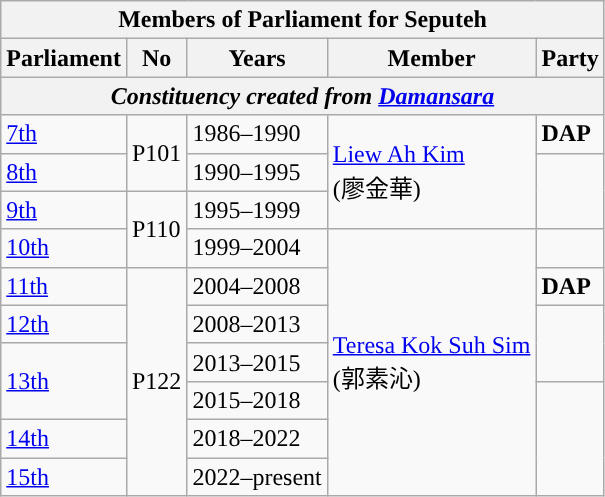<table class=wikitable>
<tr>
<th colspan="5">Members of Parliament for Seputeh</th>
</tr>
<tr>
<th>Parliament</th>
<th>No</th>
<th>Years</th>
<th>Member</th>
<th>Party</th>
</tr>
<tr>
<th colspan="5" align="center"><em>Constituency created from <a href='#'>Damansara</a></em></th>
</tr>
<tr>
<td><a href='#'>7th</a></td>
<td rowspan="2">P101</td>
<td>1986–1990</td>
<td rowspan=3><a href='#'>Liew Ah Kim</a> <br> (廖金華)</td>
<td><strong>DAP</strong></td>
</tr>
<tr>
<td><a href='#'>8th</a></td>
<td>1990–1995</td>
<td rowspan=2 bgcolor=></td>
</tr>
<tr>
<td><a href='#'>9th</a></td>
<td rowspan="2">P110</td>
<td>1995–1999</td>
</tr>
<tr>
<td><a href='#'>10th</a></td>
<td>1999–2004</td>
<td rowspan=7><a href='#'>Teresa Kok Suh Sim</a>  <br>(郭素沁)</td>
<td rowspan="1"></td>
</tr>
<tr>
<td><a href='#'>11th</a></td>
<td rowspan=6>P122</td>
<td>2004–2008</td>
<td><strong>DAP</strong></td>
</tr>
<tr>
<td><a href='#'>12th</a></td>
<td>2008–2013</td>
<td rowspan=2></td>
</tr>
<tr>
<td rowspan=2><a href='#'>13th</a></td>
<td>2013–2015</td>
</tr>
<tr>
<td>2015–2018</td>
<td rowspan=3></td>
</tr>
<tr>
<td><a href='#'>14th</a></td>
<td>2018–2022</td>
</tr>
<tr>
<td><a href='#'>15th</a></td>
<td>2022–present</td>
</tr>
</table>
